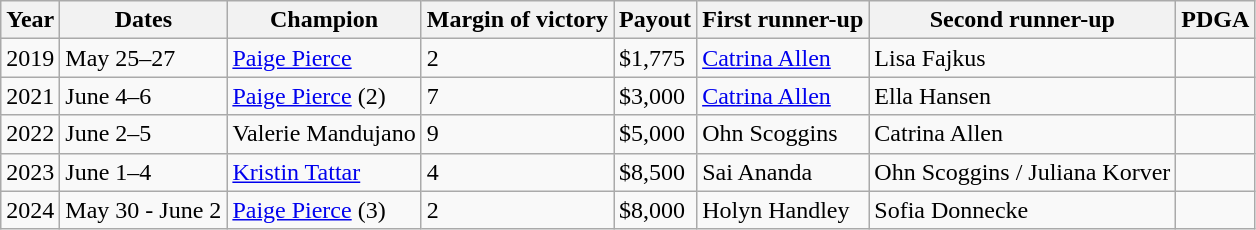<table class="wikitable">
<tr>
<th>Year</th>
<th>Dates</th>
<th>Champion</th>
<th>Margin of victory</th>
<th>Payout</th>
<th>First runner-up</th>
<th>Second runner-up</th>
<th>PDGA</th>
</tr>
<tr>
<td>2019</td>
<td>May 25–27</td>
<td><a href='#'>Paige Pierce</a></td>
<td>2</td>
<td>$1,775</td>
<td><a href='#'>Catrina Allen</a></td>
<td>Lisa Fajkus</td>
<td></td>
</tr>
<tr>
<td>2021</td>
<td>June 4–6</td>
<td><a href='#'>Paige Pierce</a> (2)</td>
<td>7</td>
<td>$3,000</td>
<td><a href='#'>Catrina Allen</a></td>
<td>Ella Hansen</td>
<td></td>
</tr>
<tr>
<td>2022</td>
<td>June 2–5</td>
<td>Valerie Mandujano</td>
<td>9</td>
<td>$5,000</td>
<td>Ohn Scoggins</td>
<td>Catrina Allen</td>
<td></td>
</tr>
<tr>
<td>2023</td>
<td>June 1–4</td>
<td><a href='#'>Kristin Tattar</a></td>
<td>4</td>
<td>$8,500</td>
<td>Sai Ananda</td>
<td>Ohn Scoggins / Juliana Korver</td>
<td></td>
</tr>
<tr>
<td>2024</td>
<td>May 30 - June 2</td>
<td><a href='#'>Paige Pierce</a> (3)</td>
<td>2</td>
<td>$8,000</td>
<td>Holyn Handley</td>
<td>Sofia Donnecke</td>
<td></td>
</tr>
</table>
